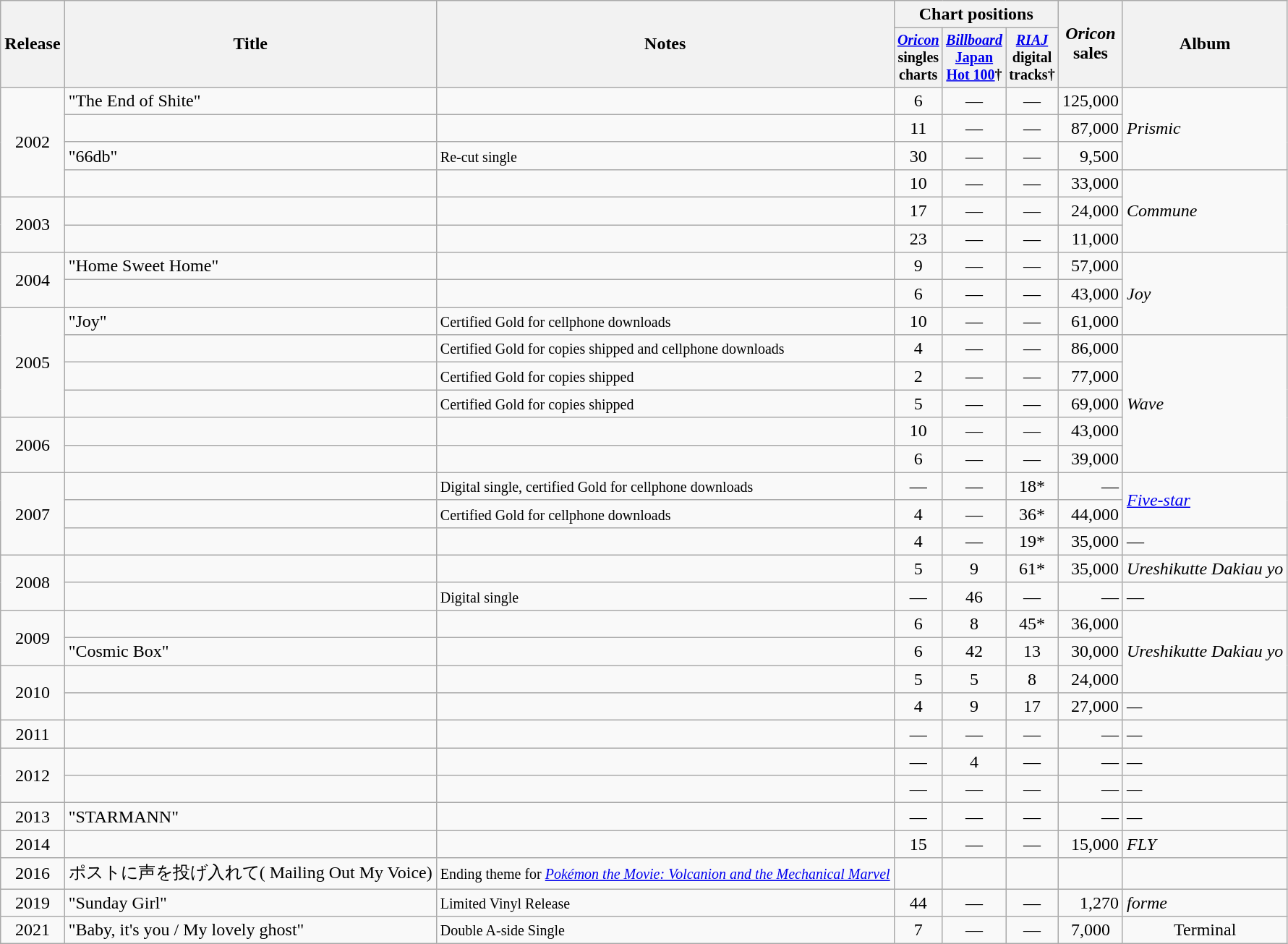<table class="wikitable" style="text-align:center">
<tr>
<th rowspan="2">Release</th>
<th rowspan="2">Title</th>
<th rowspan="2">Notes</th>
<th colspan="3">Chart positions</th>
<th rowspan="2"><em>Oricon</em><br>sales<br></th>
<th rowspan="2">Album</th>
</tr>
<tr style="font-size:smaller;">
<th width="35"><em><a href='#'>Oricon</a></em> singles charts<br></th>
<th width="35"><em><a href='#'>Billboard</a></em> <a href='#'>Japan Hot 100</a>†<br></th>
<th width="35"><em><a href='#'>RIAJ</a></em> digital tracks†<br></th>
</tr>
<tr>
<td rowspan="4">2002</td>
<td style="text-align:left;">"The End of Shite"</td>
<td style="text-align:left;"></td>
<td>6</td>
<td>—</td>
<td>—</td>
<td style="text-align:right;">125,000</td>
<td style="text-align:left;" rowspan="3"><em>Prismic</em></td>
</tr>
<tr>
<td style="text-align:left;"></td>
<td style="text-align:left;"></td>
<td>11</td>
<td>—</td>
<td>—</td>
<td style="text-align:right;">87,000</td>
</tr>
<tr>
<td style="text-align:left;">"66db"</td>
<td style="text-align:left;"><small>Re-cut single</small></td>
<td>30</td>
<td>—</td>
<td>—</td>
<td style="text-align:right;">9,500</td>
</tr>
<tr>
<td style="text-align:left;"></td>
<td style="text-align:left;"></td>
<td>10</td>
<td>—</td>
<td>—</td>
<td style="text-align:right;">33,000</td>
<td style="text-align:left;" rowspan="3"><em>Commune</em></td>
</tr>
<tr>
<td rowspan="2">2003</td>
<td style="text-align:left;"></td>
<td style="text-align:left;"></td>
<td>17</td>
<td>—</td>
<td>—</td>
<td style="text-align:right;">24,000</td>
</tr>
<tr>
<td style="text-align:left;"></td>
<td style="text-align:left;"></td>
<td>23</td>
<td>—</td>
<td>—</td>
<td style="text-align:right;">11,000</td>
</tr>
<tr>
<td rowspan="2">2004</td>
<td style="text-align:left;">"Home Sweet Home"</td>
<td style="text-align:left;"></td>
<td>9</td>
<td>—</td>
<td>—</td>
<td style="text-align:right;">57,000</td>
<td style="text-align:left;" rowspan="3"><em>Joy</em></td>
</tr>
<tr>
<td style="text-align:left;"></td>
<td style="text-align:left;"></td>
<td>6</td>
<td>—</td>
<td>—</td>
<td style="text-align:right;">43,000</td>
</tr>
<tr>
<td rowspan="4">2005</td>
<td style="text-align:left;">"Joy"</td>
<td style="text-align:left;"><small>Certified Gold for cellphone downloads</small></td>
<td>10</td>
<td>—</td>
<td>—</td>
<td style="text-align:right;">61,000</td>
</tr>
<tr>
<td style="text-align:left;"></td>
<td style="text-align:left;"><small>Certified Gold for copies shipped and cellphone downloads</small></td>
<td>4</td>
<td>—</td>
<td>—</td>
<td style="text-align:right;">86,000</td>
<td style="text-align:left;" rowspan="5"><em>Wave</em></td>
</tr>
<tr>
<td style="text-align:left;"></td>
<td style="text-align:left;"><small>Certified Gold for copies shipped</small></td>
<td>2</td>
<td>—</td>
<td>—</td>
<td style="text-align:right;">77,000</td>
</tr>
<tr>
<td style="text-align:left;"></td>
<td style="text-align:left;"><small>Certified Gold for copies shipped</small></td>
<td>5</td>
<td>—</td>
<td>—</td>
<td style="text-align:right;">69,000</td>
</tr>
<tr>
<td rowspan="2">2006</td>
<td style="text-align:left;"></td>
<td style="text-align:left;"></td>
<td>10</td>
<td>—</td>
<td>—</td>
<td style="text-align:right;">43,000</td>
</tr>
<tr>
<td style="text-align:left;"></td>
<td style="text-align:left;"></td>
<td>6</td>
<td>—</td>
<td>—</td>
<td style="text-align:right;">39,000</td>
</tr>
<tr>
<td rowspan="3">2007</td>
<td style="text-align:left;"></td>
<td style="text-align:left;"><small>Digital single, certified Gold for cellphone downloads</small></td>
<td>—</td>
<td>—</td>
<td>18*</td>
<td style="text-align:right;">—</td>
<td style="text-align:left;" rowspan="2"><em><a href='#'>Five-star</a></em></td>
</tr>
<tr>
<td style="text-align:left;"></td>
<td style="text-align:left;"><small>Certified Gold for cellphone downloads</small></td>
<td>4</td>
<td>—</td>
<td>36*</td>
<td style="text-align:right;">44,000</td>
</tr>
<tr>
<td style="text-align:left;"></td>
<td style="text-align:left;"></td>
<td>4</td>
<td>—</td>
<td>19*</td>
<td style="text-align:right;">35,000</td>
<td style="text-align:left;">—</td>
</tr>
<tr>
<td rowspan="2">2008</td>
<td style="text-align:left;"></td>
<td style="text-align:left;"></td>
<td>5</td>
<td>9</td>
<td>61*</td>
<td style="text-align:right;">35,000</td>
<td style="text-align:left;"><em>Ureshikutte Dakiau yo</em></td>
</tr>
<tr>
<td style="text-align:left;"></td>
<td style="text-align:left;"><small>Digital single</small></td>
<td>—</td>
<td>46</td>
<td>—</td>
<td style="text-align:right;">—</td>
<td style="text-align:left;">—</td>
</tr>
<tr>
<td rowspan="2">2009</td>
<td style="text-align:left;"></td>
<td style="text-align:left;"></td>
<td>6</td>
<td>8</td>
<td>45*</td>
<td style="text-align:right;">36,000</td>
<td style="text-align:left;" rowspan="3"><em>Ureshikutte Dakiau yo</em></td>
</tr>
<tr>
<td style="text-align:left;">"Cosmic Box"</td>
<td style="text-align:left;"></td>
<td>6</td>
<td>42</td>
<td>13</td>
<td style="text-align:right;">30,000</td>
</tr>
<tr>
<td rowspan="2">2010</td>
<td style="text-align:left;"></td>
<td style="text-align:left;"></td>
<td>5</td>
<td>5</td>
<td>8</td>
<td style="text-align:right;">24,000</td>
</tr>
<tr>
<td style="text-align:left;"></td>
<td style="text-align:left;"></td>
<td>4</td>
<td>9</td>
<td>17</td>
<td style="text-align:right;">27,000</td>
<td style="text-align:left;"><em>—</em></td>
</tr>
<tr>
<td>2011</td>
<td style="text-align:left;"></td>
<td style="text-align:left;"></td>
<td>—</td>
<td>—</td>
<td>—</td>
<td style="text-align:right;">—</td>
<td style="text-align:left;"><em>—</em></td>
</tr>
<tr>
<td rowspan="2">2012</td>
<td style="text-align:left;"></td>
<td style="text-align:left;"></td>
<td>—</td>
<td>4</td>
<td>—</td>
<td style="text-align:right;">—</td>
<td style="text-align:left;"><em>—</em></td>
</tr>
<tr>
<td style="text-align:left;"></td>
<td style="text-align:left;"></td>
<td>—</td>
<td>—</td>
<td>—</td>
<td style="text-align:right;">—</td>
<td style="text-align:left;"><em>—</em></td>
</tr>
<tr>
<td>2013</td>
<td style="text-align:left;">"STARMANN"</td>
<td style="text-align:left;"></td>
<td>—</td>
<td>—</td>
<td>—</td>
<td style="text-align:right;">—</td>
<td style="text-align:left;"><em>—</em></td>
</tr>
<tr>
<td>2014</td>
<td style="text-align:left;"></td>
<td style="text-align:left;"></td>
<td>15</td>
<td>—</td>
<td>—</td>
<td style="text-align:right;">15,000</td>
<td style="text-align:left;"><em>FLY</em></td>
</tr>
<tr>
<td>2016</td>
<td>ポストに声を投げ入れて( Mailing Out My Voice)</td>
<td><small>Ending theme for <em><a href='#'>Pokémon the Movie: Volcanion and the Mechanical Marvel</a></em></small></td>
<td></td>
<td></td>
<td></td>
<td></td>
<td></td>
</tr>
<tr>
<td>2019</td>
<td style="text-align:left;">"Sunday Girl"</td>
<td style="text-align:left;"><small>Limited Vinyl Release</small></td>
<td>44</td>
<td>—</td>
<td>—</td>
<td style="text-align:right;">1,270</td>
<td style="text-align:left;"><em>forme</em></td>
</tr>
<tr>
<td>2021</td>
<td style="text-align:left;">"Baby, it's you / My lovely ghost"</td>
<td style="text-align:left;"><small>Double A-side Single</small></td>
<td>7</td>
<td>—</td>
<td>—</td>
<td>7,000</td>
<td>Terminal</td>
</tr>
</table>
